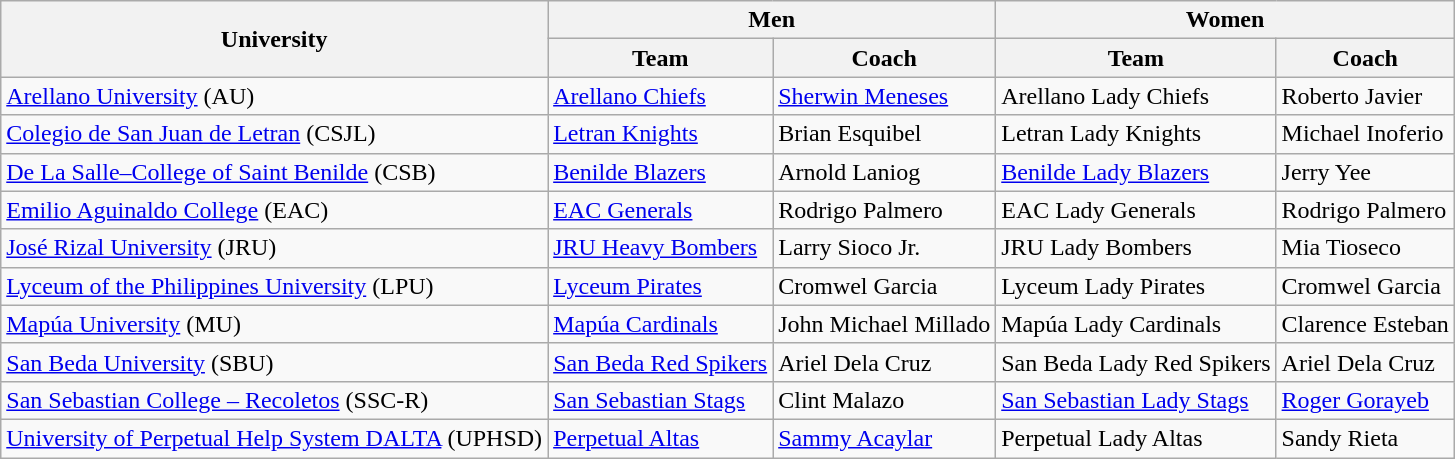<table class="wikitable">
<tr>
<th rowspan="2">University</th>
<th colspan="2">Men</th>
<th colspan="2">Women</th>
</tr>
<tr>
<th>Team</th>
<th>Coach</th>
<th>Team</th>
<th>Coach</th>
</tr>
<tr>
<td><a href='#'>Arellano University</a> (AU)</td>
<td><a href='#'>Arellano Chiefs</a></td>
<td><a href='#'>Sherwin Meneses</a></td>
<td>Arellano Lady Chiefs</td>
<td>Roberto Javier</td>
</tr>
<tr>
<td><a href='#'>Colegio de San Juan de Letran</a> (CSJL)</td>
<td><a href='#'>Letran Knights</a></td>
<td>Brian Esquibel</td>
<td>Letran Lady Knights</td>
<td>Michael Inoferio</td>
</tr>
<tr>
<td><a href='#'>De La Salle–College of Saint Benilde</a> (CSB)</td>
<td><a href='#'>Benilde Blazers</a></td>
<td>Arnold Laniog</td>
<td><a href='#'>Benilde Lady Blazers</a></td>
<td>Jerry Yee</td>
</tr>
<tr>
<td><a href='#'>Emilio Aguinaldo College</a> (EAC)</td>
<td><a href='#'>EAC Generals</a></td>
<td>Rodrigo Palmero</td>
<td>EAC Lady Generals</td>
<td>Rodrigo Palmero</td>
</tr>
<tr>
<td><a href='#'>José Rizal University</a> (JRU)</td>
<td><a href='#'>JRU Heavy Bombers</a></td>
<td>Larry Sioco Jr.</td>
<td>JRU Lady Bombers</td>
<td>Mia Tioseco</td>
</tr>
<tr>
<td><a href='#'>Lyceum of the Philippines University</a> (LPU)</td>
<td><a href='#'>Lyceum Pirates</a></td>
<td>Cromwel Garcia</td>
<td>Lyceum Lady Pirates</td>
<td>Cromwel Garcia</td>
</tr>
<tr>
<td><a href='#'>Mapúa University</a> (MU)</td>
<td><a href='#'>Mapúa Cardinals</a></td>
<td>John Michael Millado</td>
<td>Mapúa Lady Cardinals</td>
<td>Clarence Esteban</td>
</tr>
<tr>
<td><a href='#'>San Beda University</a> (SBU)</td>
<td><a href='#'>San Beda Red Spikers</a></td>
<td>Ariel Dela Cruz</td>
<td>San Beda Lady Red Spikers</td>
<td>Ariel Dela Cruz</td>
</tr>
<tr>
<td><a href='#'>San Sebastian College – Recoletos</a> (SSC-R)</td>
<td><a href='#'>San Sebastian Stags</a></td>
<td>Clint Malazo</td>
<td><a href='#'>San Sebastian Lady Stags</a></td>
<td><a href='#'>Roger Gorayeb</a></td>
</tr>
<tr>
<td><a href='#'>University of Perpetual Help System DALTA</a> (UPHSD)</td>
<td><a href='#'>Perpetual Altas</a></td>
<td><a href='#'>Sammy Acaylar</a></td>
<td>Perpetual Lady Altas</td>
<td>Sandy Rieta</td>
</tr>
</table>
